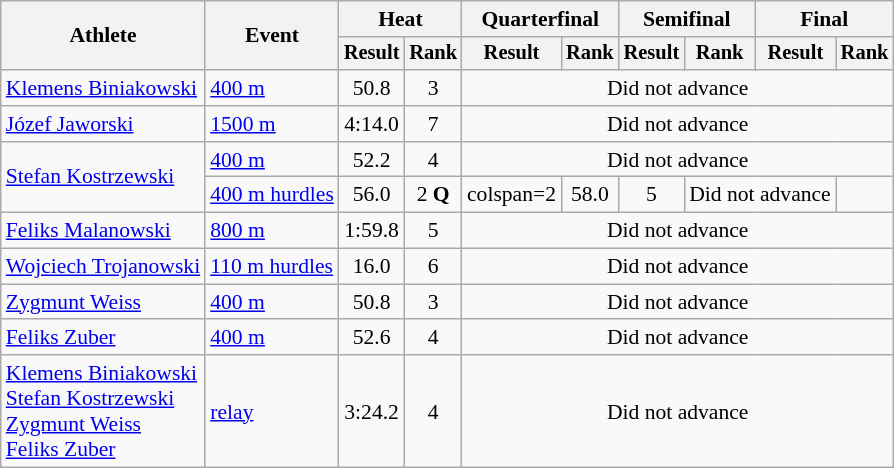<table class="wikitable" style="font-size:90%">
<tr>
<th rowspan="2">Athlete</th>
<th rowspan="2">Event</th>
<th colspan="2">Heat</th>
<th colspan="2">Quarterfinal</th>
<th colspan="2">Semifinal</th>
<th colspan="2">Final</th>
</tr>
<tr style="font-size:95%">
<th>Result</th>
<th>Rank</th>
<th>Result</th>
<th>Rank</th>
<th>Result</th>
<th>Rank</th>
<th>Result</th>
<th>Rank</th>
</tr>
<tr align=center>
<td align=left><a href='#'>Klemens Biniakowski</a></td>
<td align=left><a href='#'>400 m</a></td>
<td>50.8</td>
<td>3</td>
<td colspan=6>Did not advance</td>
</tr>
<tr align=center>
<td align=left><a href='#'>Józef Jaworski</a></td>
<td align=left><a href='#'>1500 m</a></td>
<td>4:14.0</td>
<td>7</td>
<td colspan=6>Did not advance</td>
</tr>
<tr align=center>
<td align=left rowspan=2><a href='#'>Stefan Kostrzewski</a></td>
<td align=left><a href='#'>400 m</a></td>
<td>52.2</td>
<td>4</td>
<td colspan=6>Did not advance</td>
</tr>
<tr align=center>
<td align=left><a href='#'>400 m hurdles</a></td>
<td>56.0</td>
<td>2 <strong>Q</strong></td>
<td>colspan=2 </td>
<td>58.0</td>
<td>5</td>
<td colspan=2>Did not advance</td>
</tr>
<tr align=center>
<td align=left><a href='#'>Feliks Malanowski</a></td>
<td align=left><a href='#'>800 m</a></td>
<td>1:59.8</td>
<td>5</td>
<td colspan=6>Did not advance</td>
</tr>
<tr align=center>
<td align=left><a href='#'>Wojciech Trojanowski</a></td>
<td align=left><a href='#'>110 m hurdles</a></td>
<td>16.0</td>
<td>6</td>
<td colspan=6>Did not advance</td>
</tr>
<tr align=center>
<td align=left><a href='#'>Zygmunt Weiss</a></td>
<td align=left><a href='#'>400 m</a></td>
<td>50.8</td>
<td>3</td>
<td colspan=6>Did not advance</td>
</tr>
<tr align=center>
<td align=left><a href='#'>Feliks Zuber</a></td>
<td align=left><a href='#'>400 m</a></td>
<td>52.6</td>
<td>4</td>
<td colspan=6>Did not advance</td>
</tr>
<tr align=center>
<td align=left><a href='#'>Klemens Biniakowski</a><br><a href='#'>Stefan Kostrzewski</a><br><a href='#'>Zygmunt Weiss</a><br><a href='#'>Feliks Zuber</a></td>
<td align=left><a href='#'> relay</a></td>
<td>3:24.2</td>
<td>4</td>
<td colspan=6>Did not advance</td>
</tr>
</table>
